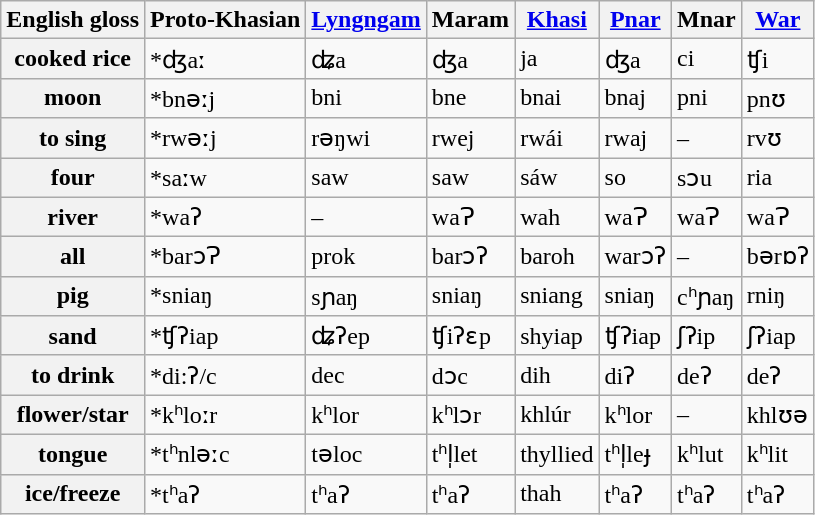<table class="wikitable sortable">
<tr>
<th>English gloss</th>
<th>Proto-Khasian</th>
<th><a href='#'>Lyngngam</a></th>
<th>Maram</th>
<th><a href='#'>Khasi</a></th>
<th><a href='#'>Pnar</a></th>
<th>Mnar</th>
<th><a href='#'>War</a></th>
</tr>
<tr>
<th>cooked rice</th>
<td>*ʤaː</td>
<td>ʥa</td>
<td>ʤa</td>
<td>ja </td>
<td>ʤa</td>
<td>ci</td>
<td>ʧi</td>
</tr>
<tr>
<th>moon</th>
<td>*bnəːj</td>
<td>bni</td>
<td>bne</td>
<td>bnai </td>
<td>bnaj</td>
<td>pni</td>
<td>pnʊ</td>
</tr>
<tr>
<th>to sing</th>
<td>*rwəːj</td>
<td>rəŋwi</td>
<td>rwej</td>
<td>rwái </td>
<td>rwaj</td>
<td>–</td>
<td>rvʊ</td>
</tr>
<tr>
<th>four</th>
<td>*saːw</td>
<td>saw</td>
<td>saw</td>
<td>sáw </td>
<td>so</td>
<td>sɔu</td>
<td>ria</td>
</tr>
<tr>
<th>river</th>
<td>*waʔ</td>
<td>–</td>
<td>waɁ</td>
<td>wah </td>
<td>waɁ</td>
<td>waɁ</td>
<td>waɁ</td>
</tr>
<tr>
<th>all</th>
<td>*barɔɁ</td>
<td>prok</td>
<td>barɔʔ</td>
<td>baroh </td>
<td>warɔʔ</td>
<td>–</td>
<td>bərɒʔ</td>
</tr>
<tr>
<th>pig</th>
<td>*sniaŋ</td>
<td>sɲaŋ</td>
<td>sniaŋ</td>
<td>sniang </td>
<td>sniaŋ</td>
<td>cʰɲaŋ</td>
<td>rniŋ</td>
</tr>
<tr>
<th>sand</th>
<td>*ʧʔiap</td>
<td>ʥʔep</td>
<td>ʧiʔɛp</td>
<td>shyiap </td>
<td>ʧʔiap</td>
<td>ʃʔip</td>
<td>ʃʔiap</td>
</tr>
<tr>
<th>to drink</th>
<td>*di:ʔ/c</td>
<td>dec</td>
<td>dɔc</td>
<td>dih </td>
<td>diʔ</td>
<td>deʔ</td>
<td>deʔ</td>
</tr>
<tr>
<th>flower/star</th>
<td>*kʰloːr</td>
<td>kʰlor</td>
<td>kʰlɔr</td>
<td>khlúr </td>
<td>kʰlor</td>
<td>–</td>
<td>khlʊə</td>
</tr>
<tr>
<th>tongue</th>
<td>*tʰnləːc</td>
<td>təloc</td>
<td>tʰl̩let</td>
<td>thyllied </td>
<td>tʰl̩leɟ</td>
<td>kʰlut</td>
<td>kʰlit</td>
</tr>
<tr>
<th>ice/freeze</th>
<td>*tʰaʔ</td>
<td>tʰaʔ</td>
<td>tʰaʔ</td>
<td>thah </td>
<td>tʰaʔ</td>
<td>tʰaʔ</td>
<td>tʰaʔ</td>
</tr>
</table>
